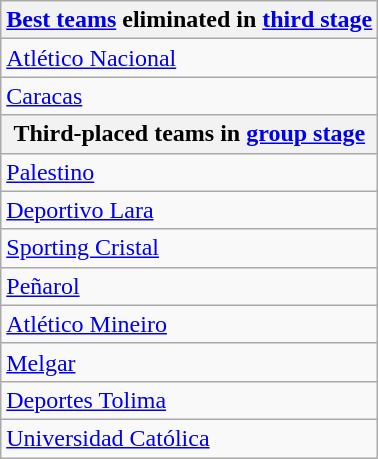<table class="wikitable">
<tr>
<th><a href='#'>Best teams</a> eliminated in <a href='#'>third stage</a></th>
</tr>
<tr>
<td> <a href='#'>Atlético Nacional</a></td>
</tr>
<tr>
<td> <a href='#'>Caracas</a></td>
</tr>
<tr>
<th>Third-placed teams in <a href='#'>group stage</a></th>
</tr>
<tr>
<td> <a href='#'>Palestino</a></td>
</tr>
<tr>
<td> <a href='#'>Deportivo Lara</a></td>
</tr>
<tr>
<td> <a href='#'>Sporting Cristal</a></td>
</tr>
<tr>
<td> <a href='#'>Peñarol</a></td>
</tr>
<tr>
<td> <a href='#'>Atlético Mineiro</a></td>
</tr>
<tr>
<td> <a href='#'>Melgar</a></td>
</tr>
<tr>
<td> <a href='#'>Deportes Tolima</a></td>
</tr>
<tr>
<td> <a href='#'>Universidad Católica</a></td>
</tr>
</table>
